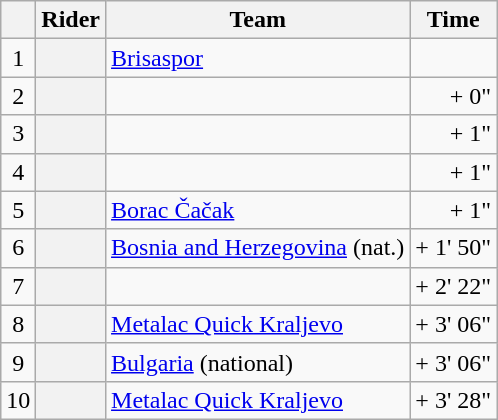<table class="wikitable plainrowheaders">
<tr>
<th></th>
<th>Rider</th>
<th>Team</th>
<th>Time</th>
</tr>
<tr>
<td style="text-align:center;">1</td>
<th scope="row"> </th>
<td><a href='#'>Brisaspor</a></td>
<td style="text-align:right;"><strong></strong></td>
</tr>
<tr>
<td style="text-align:center;">2</td>
<th scope="row"></th>
<td></td>
<td style="text-align:right;">+ 0"</td>
</tr>
<tr>
<td style="text-align:center;">3</td>
<th scope="row"></th>
<td></td>
<td style="text-align:right;">+ 1"</td>
</tr>
<tr>
<td style="text-align:center;">4</td>
<th scope="row"></th>
<td></td>
<td style="text-align:right;">+ 1"</td>
</tr>
<tr>
<td style="text-align:center;">5</td>
<th scope="row"></th>
<td><a href='#'>Borac Čačak</a></td>
<td style="text-align:right;">+ 1"</td>
</tr>
<tr>
<td style="text-align:center;">6</td>
<th scope="row"></th>
<td><a href='#'>Bosnia and Herzegovina</a> (nat.)</td>
<td style="text-align:right;">+ 1' 50"</td>
</tr>
<tr>
<td style="text-align:center;">7</td>
<th scope="row"></th>
<td></td>
<td style="text-align:right;">+ 2' 22"</td>
</tr>
<tr>
<td style="text-align:center;">8</td>
<th scope="row"></th>
<td><a href='#'>Metalac Quick Kraljevo</a></td>
<td style="text-align:right;">+ 3' 06"</td>
</tr>
<tr>
<td style="text-align:center;">9</td>
<th scope="row"></th>
<td><a href='#'>Bulgaria</a>  (national)</td>
<td style="text-align:right;">+ 3' 06"</td>
</tr>
<tr>
<td style="text-align:center;">10</td>
<th scope="row"></th>
<td><a href='#'>Metalac Quick Kraljevo</a></td>
<td style="text-align:right;">+ 3' 28"</td>
</tr>
</table>
